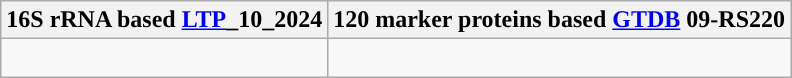<table class="wikitable">
<tr>
<th colspan=1>16S rRNA based <a href='#'>LTP</a>_10_2024</th>
<th colspan=1>120 marker proteins based <a href='#'>GTDB</a> 09-RS220</th>
</tr>
<tr>
<td style="vertical-align:top"><br></td>
<td><br></td>
</tr>
</table>
